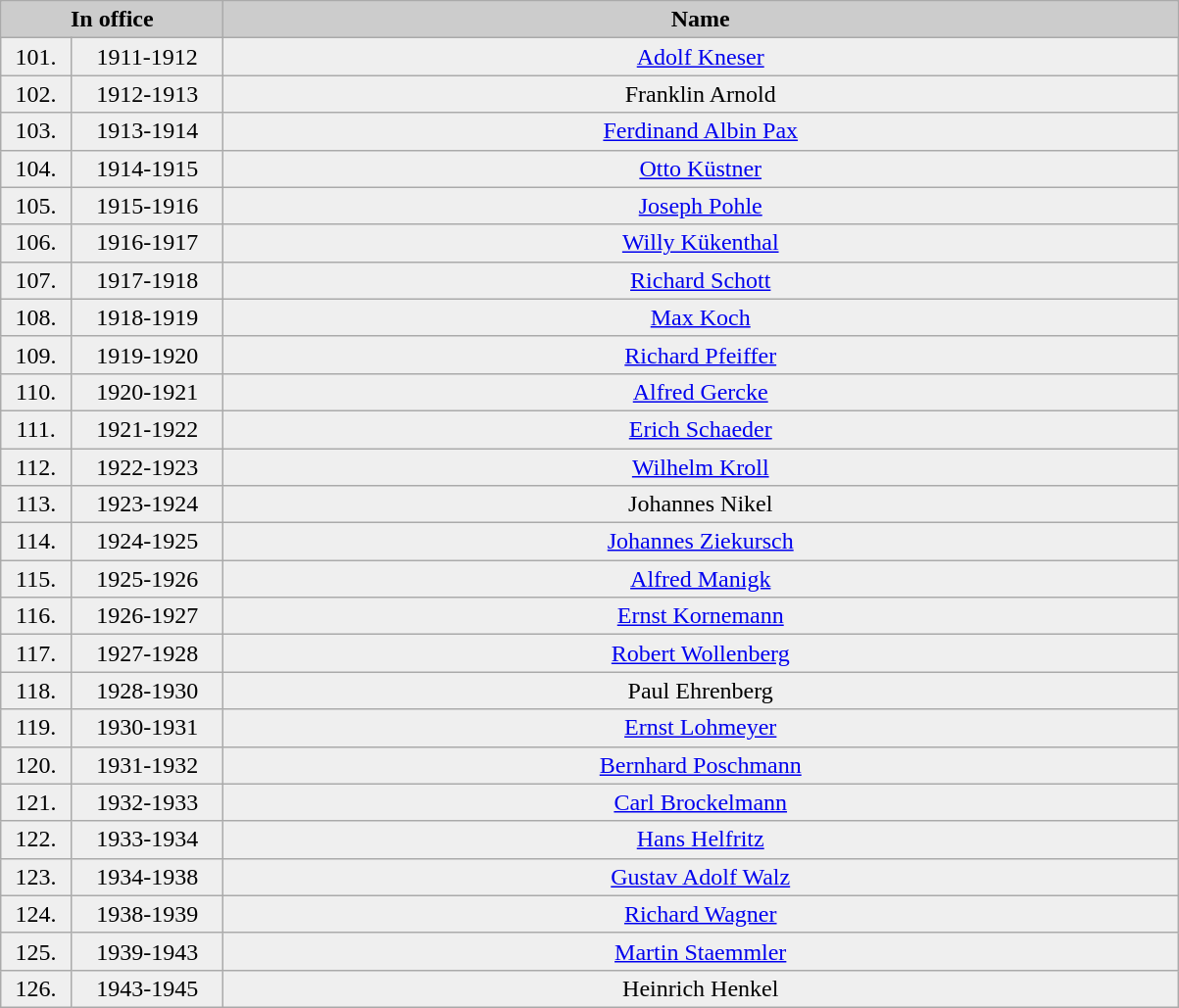<table class="wikitable" width="">
<tr align="center" bgcolor="#CCCCCC">
<td colspan="2" width="14%"><strong>In office</strong></td>
<td width="60%"><strong>Name</strong></td>
</tr>
<tr bgcolor="#EFEFEF">
<td align=center>101.</td>
<td align=center>1911-1912</td>
<td align=center><a href='#'>Adolf Kneser</a></td>
</tr>
<tr bgcolor="#EFEFEF">
<td align=center>102.</td>
<td align=center>1912-1913</td>
<td align=center>Franklin Arnold</td>
</tr>
<tr bgcolor="#EFEFEF">
<td align=center>103.</td>
<td align=center>1913-1914</td>
<td align=center><a href='#'>Ferdinand Albin Pax</a></td>
</tr>
<tr bgcolor="#EFEFEF">
<td align=center>104.</td>
<td align=center>1914-1915</td>
<td align=center><a href='#'>Otto Küstner</a></td>
</tr>
<tr bgcolor="#EFEFEF">
<td align=center>105.</td>
<td align=center>1915-1916</td>
<td align=center><a href='#'>Joseph Pohle</a></td>
</tr>
<tr bgcolor="#EFEFEF">
<td align=center>106.</td>
<td align=center>1916-1917</td>
<td align=center><a href='#'>Willy Kükenthal</a></td>
</tr>
<tr bgcolor="#EFEFEF">
<td align=center>107.</td>
<td align=center>1917-1918</td>
<td align=center><a href='#'>Richard Schott</a></td>
</tr>
<tr bgcolor="#EFEFEF">
<td align=center>108.</td>
<td align=center>1918-1919</td>
<td align=center><a href='#'>Max Koch</a></td>
</tr>
<tr bgcolor="#EFEFEF">
<td align=center>109.</td>
<td align=center>1919-1920</td>
<td align=center><a href='#'>Richard Pfeiffer</a></td>
</tr>
<tr bgcolor="#EFEFEF">
<td align=center>110.</td>
<td align=center>1920-1921</td>
<td align=center><a href='#'>Alfred Gercke</a></td>
</tr>
<tr bgcolor="#EFEFEF">
<td align=center>111.</td>
<td align=center>1921-1922</td>
<td align=center><a href='#'>Erich Schaeder</a></td>
</tr>
<tr bgcolor="#EFEFEF">
<td align=center>112.</td>
<td align=center>1922-1923</td>
<td align=center><a href='#'>Wilhelm Kroll</a></td>
</tr>
<tr bgcolor="#EFEFEF">
<td align=center>113.</td>
<td align=center>1923-1924</td>
<td align=center>Johannes Nikel</td>
</tr>
<tr bgcolor="#EFEFEF">
<td align=center>114.</td>
<td align=center>1924-1925</td>
<td align=center><a href='#'>Johannes Ziekursch</a></td>
</tr>
<tr bgcolor="#EFEFEF">
<td align=center>115.</td>
<td align=center>1925-1926</td>
<td align=center><a href='#'>Alfred Manigk</a></td>
</tr>
<tr bgcolor="#EFEFEF">
<td align=center>116.</td>
<td align=center>1926-1927</td>
<td align=center><a href='#'>Ernst Kornemann</a></td>
</tr>
<tr bgcolor="#EFEFEF">
<td align=center>117.</td>
<td align=center>1927-1928</td>
<td align=center><a href='#'>Robert Wollenberg</a></td>
</tr>
<tr bgcolor="#EFEFEF">
<td align=center>118.</td>
<td align=center>1928-1930</td>
<td align=center>Paul Ehrenberg</td>
</tr>
<tr bgcolor="#EFEFEF">
<td align=center>119.</td>
<td align=center>1930-1931</td>
<td align=center><a href='#'>Ernst Lohmeyer</a></td>
</tr>
<tr bgcolor="#EFEFEF">
<td align=center>120.</td>
<td align=center>1931-1932</td>
<td align=center><a href='#'>Bernhard Poschmann</a></td>
</tr>
<tr bgcolor="#EFEFEF">
<td align=center>121.</td>
<td align=center>1932-1933</td>
<td align=center><a href='#'>Carl Brockelmann</a></td>
</tr>
<tr bgcolor="#EFEFEF">
<td align=center>122.</td>
<td align=center>1933-1934</td>
<td align=center><a href='#'>Hans Helfritz</a></td>
</tr>
<tr bgcolor="#EFEFEF">
<td align=center>123.</td>
<td align=center>1934-1938</td>
<td align=center><a href='#'>Gustav Adolf Walz</a></td>
</tr>
<tr bgcolor="#EFEFEF">
<td align=center>124.</td>
<td align=center>1938-1939</td>
<td align=center><a href='#'>Richard Wagner</a></td>
</tr>
<tr bgcolor="#EFEFEF">
<td align=center>125.</td>
<td align=center>1939-1943</td>
<td align=center><a href='#'>Martin Staemmler</a></td>
</tr>
<tr bgcolor="#EFEFEF">
<td align=center>126.</td>
<td align=center>1943-1945</td>
<td align=center>Heinrich Henkel</td>
</tr>
</table>
